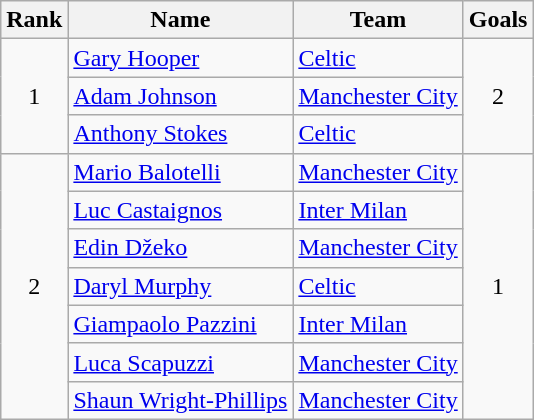<table class="wikitable" style="text-align: center;">
<tr>
<th>Rank</th>
<th>Name</th>
<th>Team</th>
<th>Goals</th>
</tr>
<tr>
<td rowspan="3">1</td>
<td align="left"> <a href='#'>Gary Hooper</a></td>
<td align="left"> <a href='#'>Celtic</a></td>
<td rowspan="3">2</td>
</tr>
<tr>
<td align="left"> <a href='#'>Adam Johnson</a></td>
<td align="left"> <a href='#'>Manchester City</a></td>
</tr>
<tr>
<td align="left"> <a href='#'>Anthony Stokes</a></td>
<td align="left"> <a href='#'>Celtic</a></td>
</tr>
<tr>
<td rowspan="7">2</td>
<td align="left"> <a href='#'>Mario Balotelli</a></td>
<td align="left"> <a href='#'>Manchester City</a></td>
<td rowspan="7">1</td>
</tr>
<tr>
<td align="left"> <a href='#'>Luc Castaignos</a></td>
<td align="left"> <a href='#'>Inter Milan</a></td>
</tr>
<tr>
<td align="left"> <a href='#'>Edin Džeko</a></td>
<td align="left"> <a href='#'>Manchester City</a></td>
</tr>
<tr>
<td align="left"> <a href='#'>Daryl Murphy</a></td>
<td align="left"> <a href='#'>Celtic</a></td>
</tr>
<tr>
<td align="left"> <a href='#'>Giampaolo Pazzini</a></td>
<td align="left"> <a href='#'>Inter Milan</a></td>
</tr>
<tr>
<td align="left"> <a href='#'>Luca Scapuzzi</a></td>
<td align="left"> <a href='#'>Manchester City</a></td>
</tr>
<tr>
<td align="left"> <a href='#'>Shaun Wright-Phillips</a></td>
<td align="left"> <a href='#'>Manchester City</a></td>
</tr>
</table>
